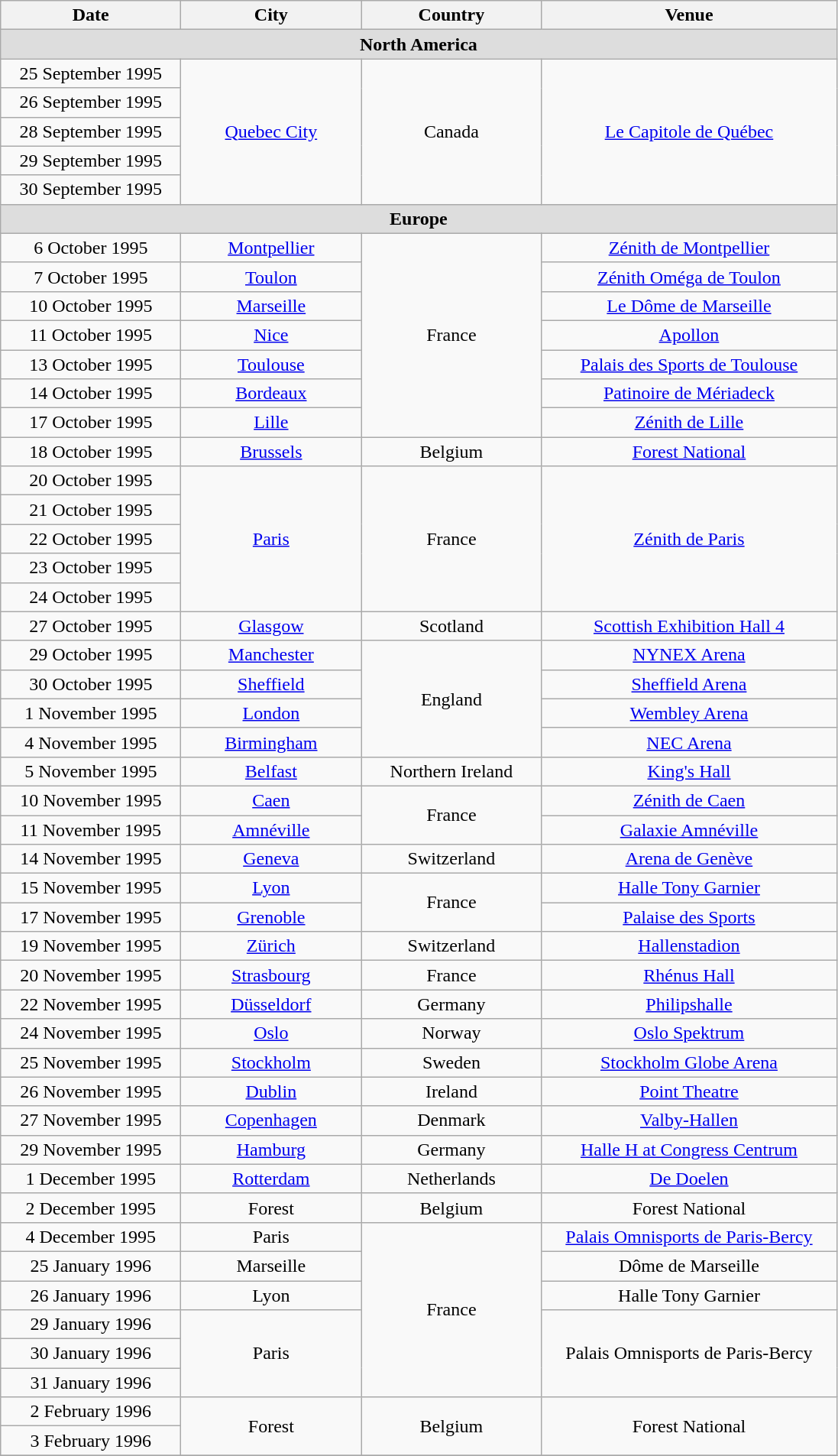<table class="wikitable" style="text-align:center;">
<tr>
<th width="150">Date</th>
<th width="150">City</th>
<th width="150">Country</th>
<th width="250">Venue</th>
</tr>
<tr bgcolor="#DDDDDD">
<td colspan="4"><strong>North America</strong></td>
</tr>
<tr>
<td>25 September 1995</td>
<td rowspan="5"><a href='#'>Quebec City</a></td>
<td rowspan="5">Canada</td>
<td rowspan="5"><a href='#'>Le Capitole de Québec</a></td>
</tr>
<tr>
<td>26 September 1995</td>
</tr>
<tr>
<td>28 September 1995</td>
</tr>
<tr>
<td>29 September 1995</td>
</tr>
<tr>
<td>30 September 1995</td>
</tr>
<tr bgcolor="#DDDDDD">
<td colspan="4"><strong>Europe</strong></td>
</tr>
<tr>
<td>6 October 1995</td>
<td><a href='#'>Montpellier</a></td>
<td rowspan="7">France</td>
<td><a href='#'>Zénith de Montpellier</a></td>
</tr>
<tr>
<td>7 October 1995</td>
<td><a href='#'>Toulon</a></td>
<td><a href='#'>Zénith Oméga de Toulon</a></td>
</tr>
<tr>
<td>10 October 1995</td>
<td><a href='#'>Marseille</a></td>
<td><a href='#'>Le Dôme de Marseille</a></td>
</tr>
<tr>
<td>11 October 1995</td>
<td><a href='#'>Nice</a></td>
<td><a href='#'>Apollon</a></td>
</tr>
<tr>
<td>13 October 1995</td>
<td><a href='#'>Toulouse</a></td>
<td><a href='#'>Palais des Sports de Toulouse</a></td>
</tr>
<tr>
<td>14 October 1995</td>
<td><a href='#'>Bordeaux</a></td>
<td><a href='#'>Patinoire de Mériadeck</a></td>
</tr>
<tr>
<td>17 October 1995</td>
<td><a href='#'>Lille</a></td>
<td><a href='#'>Zénith de Lille</a></td>
</tr>
<tr>
<td>18 October 1995</td>
<td><a href='#'>Brussels</a></td>
<td>Belgium</td>
<td><a href='#'>Forest National</a></td>
</tr>
<tr>
<td>20 October 1995</td>
<td rowspan="5"><a href='#'>Paris</a></td>
<td rowspan="5">France</td>
<td rowspan="5"><a href='#'>Zénith de Paris</a></td>
</tr>
<tr>
<td>21 October 1995</td>
</tr>
<tr>
<td>22 October 1995</td>
</tr>
<tr>
<td>23 October 1995</td>
</tr>
<tr>
<td>24 October 1995</td>
</tr>
<tr>
<td>27 October 1995</td>
<td><a href='#'>Glasgow</a></td>
<td>Scotland</td>
<td><a href='#'>Scottish Exhibition Hall 4</a></td>
</tr>
<tr>
<td>29 October 1995</td>
<td><a href='#'>Manchester</a></td>
<td rowspan="4">England</td>
<td><a href='#'>NYNEX Arena</a></td>
</tr>
<tr>
<td>30 October 1995</td>
<td><a href='#'>Sheffield</a></td>
<td><a href='#'>Sheffield Arena</a></td>
</tr>
<tr>
<td>1 November 1995</td>
<td><a href='#'>London</a></td>
<td><a href='#'>Wembley Arena</a></td>
</tr>
<tr>
<td>4 November 1995</td>
<td><a href='#'>Birmingham</a></td>
<td><a href='#'>NEC Arena</a></td>
</tr>
<tr>
<td>5 November 1995</td>
<td><a href='#'>Belfast</a></td>
<td>Northern Ireland</td>
<td><a href='#'>King's Hall</a></td>
</tr>
<tr>
<td>10 November 1995</td>
<td><a href='#'>Caen</a></td>
<td rowspan="2">France</td>
<td><a href='#'>Zénith de Caen</a></td>
</tr>
<tr>
<td>11 November 1995</td>
<td><a href='#'>Amnéville</a></td>
<td><a href='#'>Galaxie Amnéville</a></td>
</tr>
<tr>
<td>14 November 1995</td>
<td><a href='#'>Geneva</a></td>
<td>Switzerland</td>
<td><a href='#'>Arena de Genève</a></td>
</tr>
<tr>
<td>15 November 1995</td>
<td><a href='#'>Lyon</a></td>
<td rowspan="2">France</td>
<td><a href='#'>Halle Tony Garnier</a></td>
</tr>
<tr>
<td>17 November 1995</td>
<td><a href='#'>Grenoble</a></td>
<td><a href='#'>Palaise des Sports</a></td>
</tr>
<tr>
<td>19 November 1995</td>
<td><a href='#'>Zürich</a></td>
<td>Switzerland</td>
<td><a href='#'>Hallenstadion</a></td>
</tr>
<tr>
<td>20 November 1995</td>
<td><a href='#'>Strasbourg</a></td>
<td>France</td>
<td><a href='#'>Rhénus Hall</a></td>
</tr>
<tr>
<td>22 November 1995</td>
<td><a href='#'>Düsseldorf</a></td>
<td>Germany</td>
<td><a href='#'>Philipshalle</a></td>
</tr>
<tr>
<td>24 November 1995</td>
<td><a href='#'>Oslo</a></td>
<td>Norway</td>
<td><a href='#'>Oslo Spektrum</a></td>
</tr>
<tr>
<td>25 November 1995</td>
<td><a href='#'>Stockholm</a></td>
<td>Sweden</td>
<td><a href='#'>Stockholm Globe Arena</a></td>
</tr>
<tr>
<td>26 November 1995</td>
<td><a href='#'>Dublin</a></td>
<td>Ireland</td>
<td><a href='#'>Point Theatre</a></td>
</tr>
<tr>
<td>27 November 1995</td>
<td><a href='#'>Copenhagen</a></td>
<td>Denmark</td>
<td><a href='#'>Valby-Hallen</a></td>
</tr>
<tr>
<td>29 November 1995</td>
<td><a href='#'>Hamburg</a></td>
<td>Germany</td>
<td><a href='#'>Halle H at Congress Centrum</a></td>
</tr>
<tr>
<td>1 December 1995</td>
<td><a href='#'>Rotterdam</a></td>
<td>Netherlands</td>
<td><a href='#'>De Doelen</a></td>
</tr>
<tr>
<td>2 December 1995</td>
<td>Forest</td>
<td>Belgium</td>
<td>Forest National</td>
</tr>
<tr>
<td>4 December 1995</td>
<td>Paris</td>
<td rowspan="6">France</td>
<td><a href='#'>Palais Omnisports de Paris-Bercy</a></td>
</tr>
<tr>
<td>25 January 1996</td>
<td>Marseille</td>
<td>Dôme de Marseille</td>
</tr>
<tr>
<td>26 January 1996</td>
<td>Lyon</td>
<td>Halle Tony Garnier</td>
</tr>
<tr>
<td>29 January 1996</td>
<td rowspan="3">Paris</td>
<td rowspan="3">Palais Omnisports de Paris-Bercy</td>
</tr>
<tr>
<td>30 January 1996</td>
</tr>
<tr>
<td>31 January 1996</td>
</tr>
<tr>
<td>2 February 1996</td>
<td rowspan="2">Forest</td>
<td rowspan="2">Belgium</td>
<td rowspan="2">Forest National</td>
</tr>
<tr>
<td>3 February 1996</td>
</tr>
<tr>
</tr>
</table>
